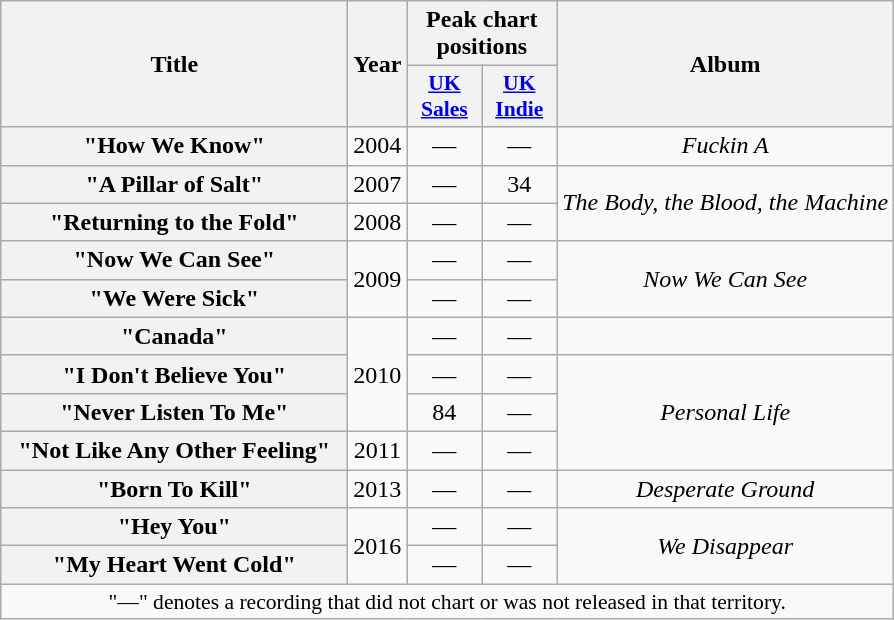<table class="wikitable plainrowheaders" style="text-align:center;" border="1">
<tr>
<th scope="col" rowspan="2" style="width:14em;">Title</th>
<th scope="col" rowspan="2">Year</th>
<th scope="col" colspan="2">Peak chart positions</th>
<th scope="col" rowspan="2">Album</th>
</tr>
<tr>
<th scope="col" style="width:3em;font-size:90%;"><a href='#'>UK<br>Sales</a><br></th>
<th scope="col" style="width:3em;font-size:90%;"><a href='#'>UK<br>Indie</a><br></th>
</tr>
<tr>
<th scope="row">"How We Know"</th>
<td>2004</td>
<td>—</td>
<td>—</td>
<td><em>Fuckin A</em></td>
</tr>
<tr>
<th scope="row">"A Pillar of Salt"</th>
<td>2007</td>
<td>—</td>
<td>34</td>
<td rowspan="2"><em>The Body, the Blood, the Machine</em></td>
</tr>
<tr>
<th scope="row">"Returning to the Fold"</th>
<td>2008</td>
<td>—</td>
<td>—</td>
</tr>
<tr>
<th scope="row">"Now We Can See"</th>
<td rowspan="2">2009</td>
<td>—</td>
<td>—</td>
<td rowspan="2"><em>Now We Can See</em></td>
</tr>
<tr>
<th scope="row">"We Were Sick"</th>
<td>—</td>
<td>—</td>
</tr>
<tr>
<th scope="row">"Canada"</th>
<td rowspan="3">2010</td>
<td>—</td>
<td>—</td>
<td></td>
</tr>
<tr>
<th scope="row">"I Don't Believe You"</th>
<td>—</td>
<td>—</td>
<td rowspan="3"><em>Personal Life</em></td>
</tr>
<tr>
<th scope="row">"Never Listen To Me"</th>
<td>84</td>
<td>—</td>
</tr>
<tr>
<th scope="row">"Not Like Any Other Feeling"</th>
<td>2011</td>
<td>—</td>
<td>—</td>
</tr>
<tr>
<th scope="row">"Born To Kill"</th>
<td>2013</td>
<td>—</td>
<td>—</td>
<td><em>Desperate Ground</em></td>
</tr>
<tr>
<th scope="row">"Hey You"</th>
<td rowspan="2">2016</td>
<td>—</td>
<td>—</td>
<td rowspan="2"><em>We Disappear</em></td>
</tr>
<tr>
<th scope="row">"My Heart Went Cold"</th>
<td>—</td>
<td>—</td>
</tr>
<tr>
<td colspan="14" style="font-size:90%">"—" denotes a recording that did not chart or was not released in that territory.</td>
</tr>
</table>
